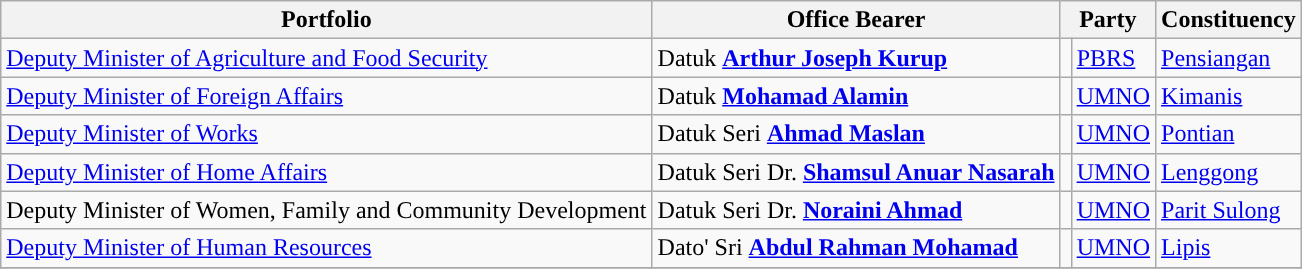<table class="sortable wikitable">
<tr>
<th>Portfolio</th>
<th>Office Bearer</th>
<th colspan="2">Party</th>
<th>Constituency</th>
</tr>
<tr>
<td><a href='#'>Deputy Minister of Agriculture and Food Security</a></td>
<td>Datuk <strong><a href='#'>Arthur Joseph Kurup</a></strong> </td>
<td></td>
<td><a href='#'>PBRS</a></td>
<td><a href='#'>Pensiangan</a></td>
</tr>
<tr>
<td><a href='#'>Deputy Minister of Foreign Affairs</a></td>
<td>Datuk <strong><a href='#'>Mohamad Alamin</a></strong> </td>
<td></td>
<td><a href='#'>UMNO</a></td>
<td><a href='#'>Kimanis</a></td>
</tr>
<tr>
<td><a href='#'>Deputy Minister of Works</a></td>
<td>Datuk Seri <strong><a href='#'>Ahmad Maslan</a></strong> </td>
<td></td>
<td><a href='#'>UMNO</a></td>
<td><a href='#'>Pontian</a></td>
</tr>
<tr>
<td><a href='#'>Deputy Minister of Home Affairs</a></td>
<td>Datuk Seri Dr. <strong><a href='#'>Shamsul Anuar Nasarah</a></strong> </td>
<td></td>
<td><a href='#'>UMNO</a></td>
<td><a href='#'>Lenggong</a></td>
</tr>
<tr>
<td>Deputy Minister of Women, Family and Community Development</td>
<td>Datuk Seri Dr. <strong><a href='#'>Noraini Ahmad</a></strong> </td>
<td></td>
<td><a href='#'>UMNO</a></td>
<td><a href='#'>Parit Sulong</a></td>
</tr>
<tr>
<td><a href='#'>Deputy Minister of Human Resources</a></td>
<td>Dato' Sri <strong><a href='#'>Abdul Rahman Mohamad</a></strong> </td>
<td></td>
<td><a href='#'>UMNO</a></td>
<td><a href='#'>Lipis</a></td>
</tr>
<tr>
</tr>
</table>
